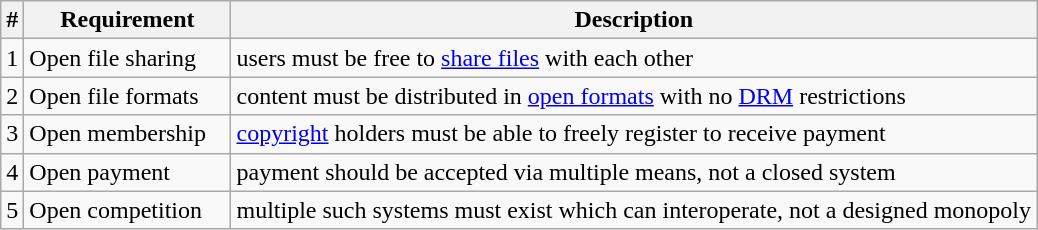<table class="wikitable">
<tr>
<th>#</th>
<th style="width: 20%;">Requirement</th>
<th>Description</th>
</tr>
<tr>
<td>1</td>
<td>Open file sharing</td>
<td>users must be free to <a href='#'>share files</a> with each other</td>
</tr>
<tr>
<td>2</td>
<td>Open file formats</td>
<td>content must be distributed in <a href='#'>open formats</a> with no <a href='#'>DRM</a> restrictions</td>
</tr>
<tr>
<td>3</td>
<td>Open membership</td>
<td><a href='#'>copyright</a> holders must be able to freely register to receive payment</td>
</tr>
<tr>
<td>4</td>
<td>Open payment</td>
<td>payment should be accepted via multiple means, not a closed system</td>
</tr>
<tr>
<td>5</td>
<td>Open competition</td>
<td>multiple such systems must exist which can interoperate, not a designed monopoly</td>
</tr>
</table>
